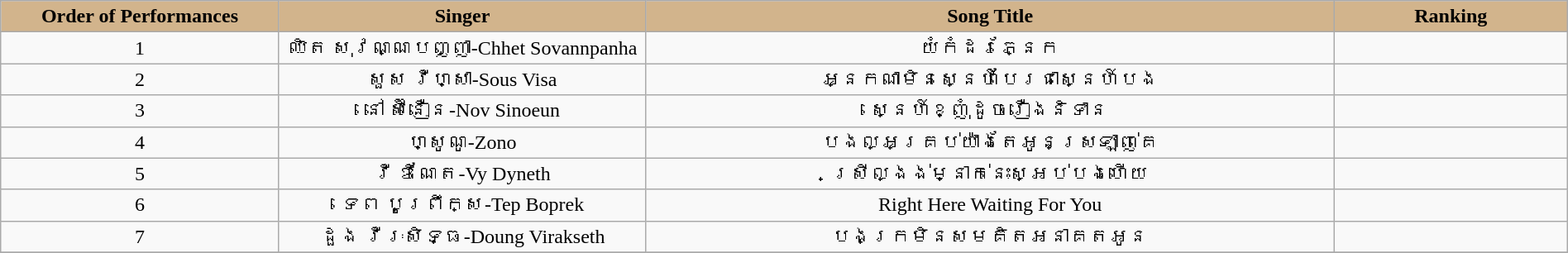<table class="wikitable sortable mw-collapsible" width="100%" style="text-align:center">
<tr align=center style="background:tan">
<td style="width:5%"><strong>Order of Performances</strong></td>
<td style="width:8%"><strong>Singer</strong></td>
<td style="width:15%"><strong>Song Title</strong></td>
<td style="width:5%"><strong>Ranking</strong></td>
</tr>
<tr>
<td>1</td>
<td>ឈិត សុវណ្ណបញ្ញា-Chhet Sovannpanha</td>
<td>យំកំដរភ្នែក</td>
<td></td>
</tr>
<tr align="center">
<td>2</td>
<td>សួស វីហ្សា-Sous Visa</td>
<td>អ្នកណាមិនស្នេហ៍បែរជាស្នេហ៍បង</td>
<td></td>
</tr>
<tr align="center">
<td>3</td>
<td>នៅ ស៊ីនឿន-Nov Sinoeun</td>
<td>ស្នេហ៍ខ្ញុំដូចរឿងនិទាន</td>
<td></td>
</tr>
<tr align="center">
<td>4</td>
<td>ហ្សូណូ-Zono</td>
<td>បងល្អគ្រប់យ៉ាងតែអូនស្រឡាញ់គេ</td>
<td></td>
</tr>
<tr align="center">
<td>5</td>
<td>វី ឌីណែត-Vy Dyneth</td>
<td>ស្រីល្ងង់ម្នាក់នេះស្អប់បងហើយ</td>
<td></td>
</tr>
<tr align="center">
<td>6</td>
<td>ទេព បូព្រឹក្ស-Tep Boprek</td>
<td>Right Here Waiting For You</td>
<td></td>
</tr>
<tr align="center">
<td>7</td>
<td>ដួង វីរៈសិទ្ធ-Doung Virakseth</td>
<td>បងក្រមិនសមគិតអនាគតអូន</td>
<td></td>
</tr>
<tr>
</tr>
</table>
